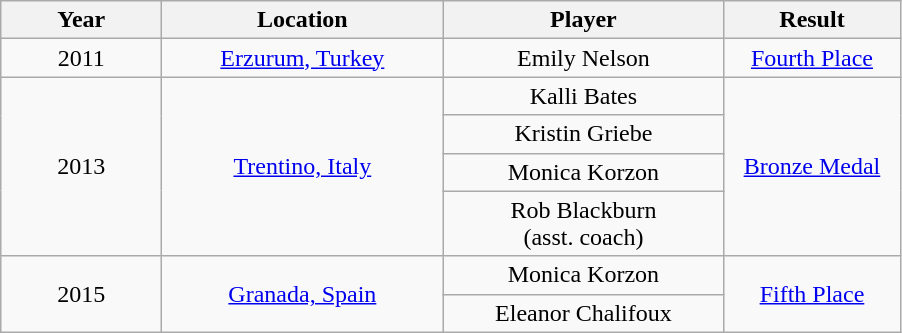<table class="wikitable" style="text-align: center;">
<tr>
<th scope="col" width="100px">Year</th>
<th scope="col" width="180px">Location</th>
<th scope="col" width="180px">Player</th>
<th scope="col" width="110px">Result</th>
</tr>
<tr>
<td rowspan="1">2011</td>
<td rowspan="1"> <a href='#'>Erzurum, Turkey</a></td>
<td> Emily Nelson</td>
<td rowspan="1"><a href='#'>Fourth Place</a></td>
</tr>
<tr>
<td rowspan="4">2013</td>
<td rowspan="4"> <a href='#'>Trentino, Italy</a></td>
<td> Kalli Bates</td>
<td rowspan="4"><a href='#'>Bronze Medal</a></td>
</tr>
<tr>
<td> Kristin Griebe</td>
</tr>
<tr>
<td> Monica Korzon</td>
</tr>
<tr>
<td> Rob Blackburn<br>(asst. coach)</td>
</tr>
<tr>
<td rowspan="8">2015</td>
<td rowspan="8"> <a href='#'>Granada, Spain</a></td>
<td> Monica Korzon</td>
<td rowspan="8"><a href='#'>Fifth Place</a></td>
</tr>
<tr>
<td> Eleanor Chalifoux</td>
</tr>
</table>
